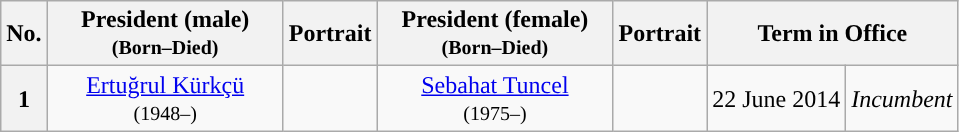<table class="wikitable" style="text-align:center">
<tr>
<th>No.</th>
<th width=150>President (male)<br><small>(Born–Died)</small></th>
<th>Portrait</th>
<th width=150>President (female)<br><small>(Born–Died)</small></th>
<th>Portrait</th>
<th colspan="2">Term in Office</th>
</tr>
<tr>
<th style="background:">1</th>
<td><a href='#'>Ertuğrul Kürkçü</a><br><small>(1948–)</small></td>
<td></td>
<td><a href='#'>Sebahat Tuncel</a><br><small>(1975–)</small></td>
<td></td>
<td>22 June 2014</td>
<td><em>Incumbent</em></td>
</tr>
</table>
